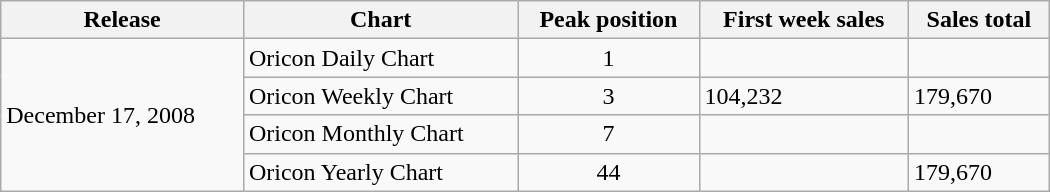<table class="wikitable" style="width:700px;">
<tr>
<th>Release</th>
<th>Chart</th>
<th>Peak position</th>
<th>First week sales</th>
<th>Sales total</th>
</tr>
<tr>
<td rowspan="4">December 17, 2008</td>
<td>Oricon Daily Chart</td>
<td style="text-align:center;">1</td>
<td></td>
<td></td>
</tr>
<tr>
<td>Oricon Weekly Chart</td>
<td style="text-align:center;">3</td>
<td>104,232</td>
<td>179,670</td>
</tr>
<tr>
<td>Oricon Monthly Chart</td>
<td style="text-align:center;">7</td>
<td></td>
<td></td>
</tr>
<tr>
<td>Oricon Yearly Chart</td>
<td style="text-align:center;">44</td>
<td></td>
<td>179,670</td>
</tr>
</table>
